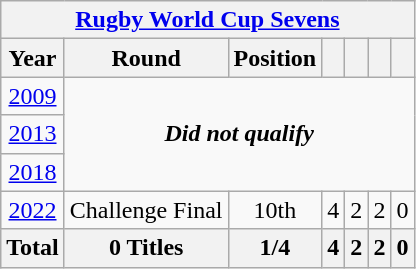<table class="wikitable" style="text-align: center;">
<tr>
<th colspan=7><a href='#'>Rugby World Cup Sevens</a></th>
</tr>
<tr>
<th>Year</th>
<th>Round</th>
<th>Position</th>
<th></th>
<th></th>
<th></th>
<th></th>
</tr>
<tr>
<td> <a href='#'>2009</a></td>
<td colspan="6" rowspan="3"><strong><em>Did not qualify</em></strong></td>
</tr>
<tr>
<td> <a href='#'>2013</a></td>
</tr>
<tr>
<td> <a href='#'>2018</a></td>
</tr>
<tr>
<td> <a href='#'>2022</a></td>
<td>Challenge Final</td>
<td>10th</td>
<td>4</td>
<td>2</td>
<td>2</td>
<td>0</td>
</tr>
<tr>
<th>Total</th>
<th>0 Titles</th>
<th>1/4</th>
<th>4</th>
<th>2</th>
<th>2</th>
<th>0</th>
</tr>
</table>
